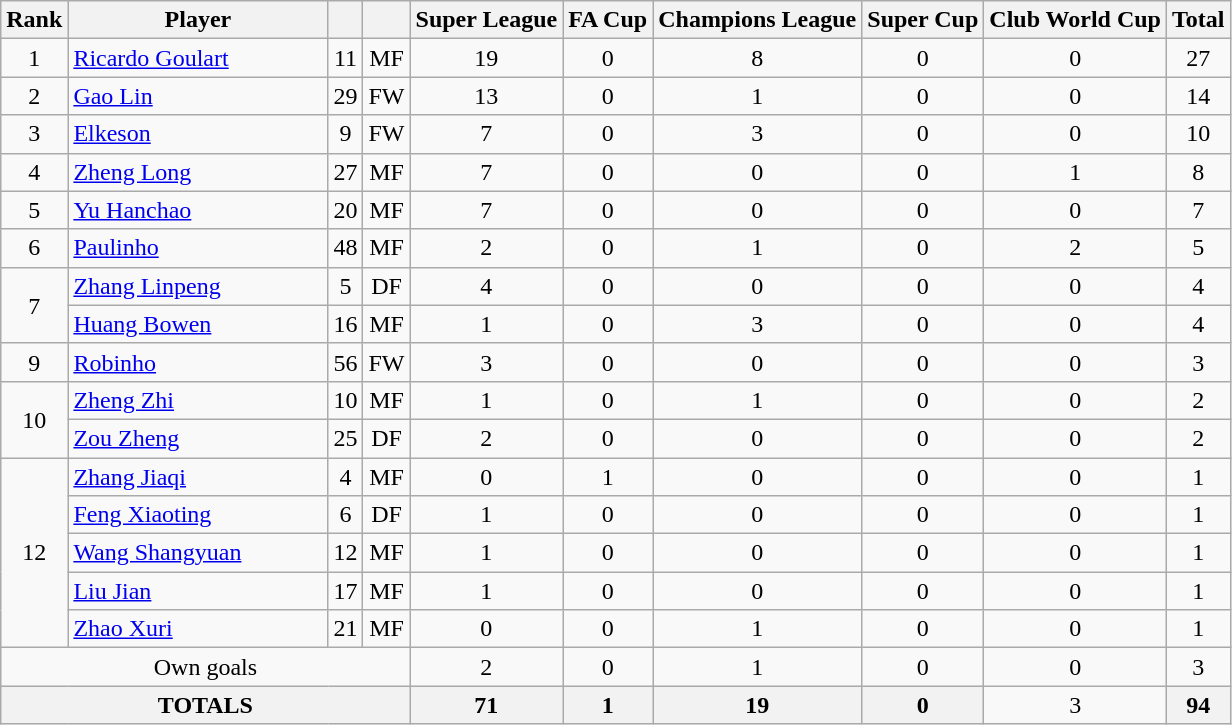<table class="wikitable">
<tr>
<th>Rank</th>
<th style="width:166px;">Player</th>
<th></th>
<th></th>
<th>Super League</th>
<th>FA Cup</th>
<th>Champions League</th>
<th>Super Cup</th>
<th>Club World Cup</th>
<th>Total</th>
</tr>
<tr>
<td align=center>1</td>
<td> <a href='#'>Ricardo Goulart</a></td>
<td align=center>11</td>
<td align=center>MF</td>
<td align=center>19</td>
<td align=center>0</td>
<td align=center>8</td>
<td align=center>0</td>
<td align=center>0</td>
<td align=center>27</td>
</tr>
<tr>
<td align=center>2</td>
<td> <a href='#'>Gao Lin</a></td>
<td align=center>29</td>
<td align=center>FW</td>
<td align=center>13</td>
<td align=center>0</td>
<td align=center>1</td>
<td align=center>0</td>
<td align=center>0</td>
<td align=center>14</td>
</tr>
<tr>
<td align=center>3</td>
<td> <a href='#'>Elkeson</a></td>
<td align=center>9</td>
<td align=center>FW</td>
<td align=center>7</td>
<td align=center>0</td>
<td align=center>3</td>
<td align=center>0</td>
<td align=center>0</td>
<td align=center>10</td>
</tr>
<tr>
<td align=center>4</td>
<td> <a href='#'>Zheng Long</a></td>
<td align=center>27</td>
<td align=center>MF</td>
<td align=center>7</td>
<td align=center>0</td>
<td align=center>0</td>
<td align=center>0</td>
<td align=center>1</td>
<td align=center>8</td>
</tr>
<tr>
<td align=center>5</td>
<td> <a href='#'>Yu Hanchao</a></td>
<td align=center>20</td>
<td align=center>MF</td>
<td align=center>7</td>
<td align=center>0</td>
<td align=center>0</td>
<td align=center>0</td>
<td align=center>0</td>
<td align=center>7</td>
</tr>
<tr>
<td align=center>6</td>
<td> <a href='#'>Paulinho</a></td>
<td align=center>48</td>
<td align=center>MF</td>
<td align=center>2</td>
<td align=center>0</td>
<td align=center>1</td>
<td align=center>0</td>
<td align=center>2</td>
<td align=center>5</td>
</tr>
<tr>
<td align=center rowspan=2>7</td>
<td> <a href='#'>Zhang Linpeng</a></td>
<td align=center>5</td>
<td align=center>DF</td>
<td align=center>4</td>
<td align=center>0</td>
<td align=center>0</td>
<td align=center>0</td>
<td align=center>0</td>
<td align=center>4</td>
</tr>
<tr>
<td> <a href='#'>Huang Bowen</a></td>
<td align=center>16</td>
<td align=center>MF</td>
<td align=center>1</td>
<td align=center>0</td>
<td align=center>3</td>
<td align=center>0</td>
<td align=center>0</td>
<td align=center>4</td>
</tr>
<tr>
<td align=center>9</td>
<td> <a href='#'>Robinho</a></td>
<td align=center>56</td>
<td align=center>FW</td>
<td align=center>3</td>
<td align=center>0</td>
<td align=center>0</td>
<td align=center>0</td>
<td align=center>0</td>
<td align=center>3</td>
</tr>
<tr>
<td align=center rowspan=2>10</td>
<td> <a href='#'>Zheng Zhi</a></td>
<td align=center>10</td>
<td align=center>MF</td>
<td align=center>1</td>
<td align=center>0</td>
<td align=center>1</td>
<td align=center>0</td>
<td align=center>0</td>
<td align=center>2</td>
</tr>
<tr>
<td> <a href='#'>Zou Zheng</a></td>
<td align=center>25</td>
<td align=center>DF</td>
<td align=center>2</td>
<td align=center>0</td>
<td align=center>0</td>
<td align=center>0</td>
<td align=center>0</td>
<td align=center>2</td>
</tr>
<tr>
<td align=center rowspan=5>12</td>
<td> <a href='#'>Zhang Jiaqi</a></td>
<td align=center>4</td>
<td align=center>MF</td>
<td align=center>0</td>
<td align=center>1</td>
<td align=center>0</td>
<td align=center>0</td>
<td align=center>0</td>
<td align=center>1</td>
</tr>
<tr>
<td> <a href='#'>Feng Xiaoting</a></td>
<td align=center>6</td>
<td align=center>DF</td>
<td align=center>1</td>
<td align=center>0</td>
<td align=center>0</td>
<td align=center>0</td>
<td align=center>0</td>
<td align=center>1</td>
</tr>
<tr>
<td> <a href='#'>Wang Shangyuan</a></td>
<td align=center>12</td>
<td align=center>MF</td>
<td align=center>1</td>
<td align=center>0</td>
<td align=center>0</td>
<td align=center>0</td>
<td align=center>0</td>
<td align=center>1</td>
</tr>
<tr>
<td> <a href='#'>Liu Jian</a></td>
<td align=center>17</td>
<td align=center>MF</td>
<td align=center>1</td>
<td align=center>0</td>
<td align=center>0</td>
<td align=center>0</td>
<td align=center>0</td>
<td align=center>1</td>
</tr>
<tr>
<td> <a href='#'>Zhao Xuri</a></td>
<td align=center>21</td>
<td align=center>MF</td>
<td align=center>0</td>
<td align=center>0</td>
<td align=center>1</td>
<td align=center>0</td>
<td align=center>0</td>
<td align=center>1</td>
</tr>
<tr>
<td align=center colspan=4>Own goals</td>
<td align=center>2</td>
<td align=center>0</td>
<td align=center>1</td>
<td align=center>0</td>
<td align=center>0</td>
<td align=center>3</td>
</tr>
<tr>
<th align=center colspan=4>TOTALS</th>
<th align=center>71</th>
<th align=center>1</th>
<th align=center>19</th>
<th align=center>0</th>
<td align=center>3</td>
<th align=center>94</th>
</tr>
</table>
